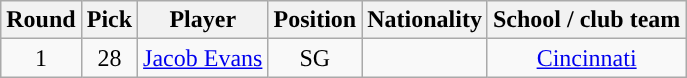<table class="wikitable sortable sortable">
<tr>
<th>Round</th>
<th>Pick</th>
<th>Player</th>
<th>Position</th>
<th>Nationality</th>
<th>School / club team</th>
</tr>
<tr style="text-align: center">
<td>1</td>
<td>28</td>
<td><a href='#'>Jacob Evans</a></td>
<td>SG</td>
<td></td>
<td><a href='#'>Cincinnati</a></td>
</tr>
</table>
